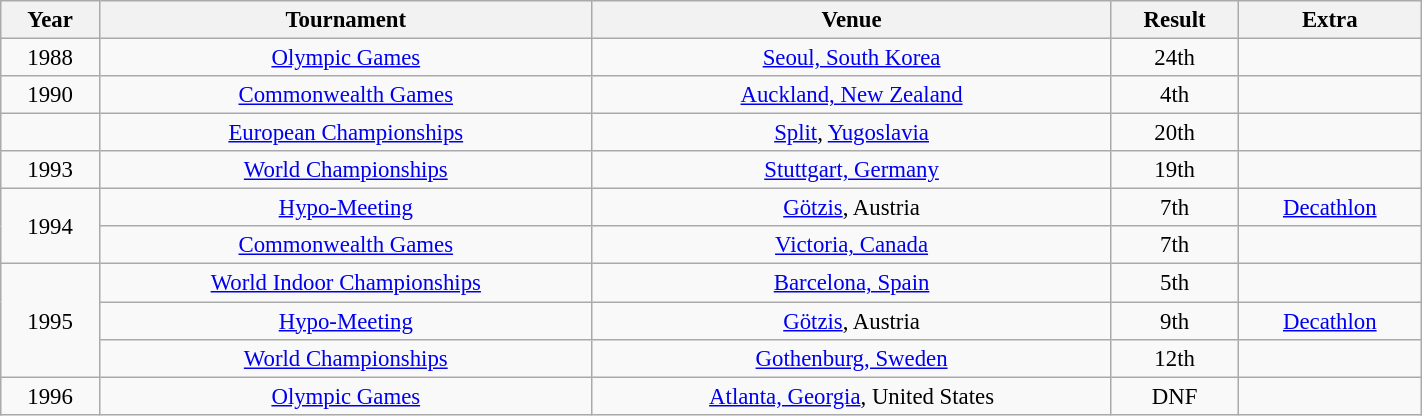<table class="wikitable" style="text-align:center; font-size:95%;" width="75%">
<tr>
<th>Year</th>
<th>Tournament</th>
<th>Venue</th>
<th>Result</th>
<th>Extra</th>
</tr>
<tr>
<td>1988</td>
<td><a href='#'>Olympic Games</a></td>
<td><a href='#'>Seoul, South Korea</a></td>
<td align="center">24th</td>
<td></td>
</tr>
<tr>
<td>1990</td>
<td><a href='#'>Commonwealth Games</a></td>
<td><a href='#'>Auckland, New Zealand</a></td>
<td align="center">4th</td>
<td></td>
</tr>
<tr>
<td></td>
<td><a href='#'>European Championships</a></td>
<td><a href='#'>Split</a>, <a href='#'>Yugoslavia</a></td>
<td align="center">20th</td>
<td></td>
</tr>
<tr>
<td>1993</td>
<td><a href='#'>World Championships</a></td>
<td><a href='#'>Stuttgart, Germany</a></td>
<td align="center">19th</td>
<td></td>
</tr>
<tr>
<td rowspan=2>1994</td>
<td><a href='#'>Hypo-Meeting</a></td>
<td><a href='#'>Götzis</a>, Austria</td>
<td>7th</td>
<td><a href='#'>Decathlon</a></td>
</tr>
<tr>
<td><a href='#'>Commonwealth Games</a></td>
<td><a href='#'>Victoria, Canada</a></td>
<td align="center">7th</td>
<td></td>
</tr>
<tr>
<td rowspan=3>1995</td>
<td><a href='#'>World Indoor Championships</a></td>
<td><a href='#'>Barcelona, Spain</a></td>
<td>5th</td>
<td></td>
</tr>
<tr>
<td><a href='#'>Hypo-Meeting</a></td>
<td><a href='#'>Götzis</a>, Austria</td>
<td>9th</td>
<td><a href='#'>Decathlon</a></td>
</tr>
<tr>
<td><a href='#'>World Championships</a></td>
<td><a href='#'>Gothenburg, Sweden</a></td>
<td>12th</td>
<td></td>
</tr>
<tr>
<td>1996</td>
<td><a href='#'>Olympic Games</a></td>
<td><a href='#'>Atlanta, Georgia</a>, United States</td>
<td>DNF</td>
<td></td>
</tr>
</table>
